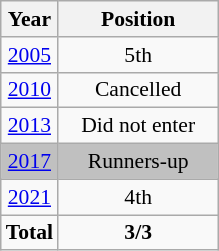<table class="wikitable"  style="text-align: center;font-size:90%;">
<tr>
<th>Year</th>
<th width="100">Position</th>
</tr>
<tr>
<td> <a href='#'>2005</a></td>
<td>5th</td>
</tr>
<tr>
<td> <a href='#'>2010</a></td>
<td>Cancelled</td>
</tr>
<tr>
<td> <a href='#'>2013</a></td>
<td>Did not enter</td>
</tr>
<tr bgcolor=silver>
<td> <a href='#'>2017</a></td>
<td>Runners-up</td>
</tr>
<tr>
<td> <a href='#'>2021</a></td>
<td>4th</td>
</tr>
<tr>
<td><strong>Total</strong></td>
<td><strong>3/3</strong></td>
</tr>
</table>
